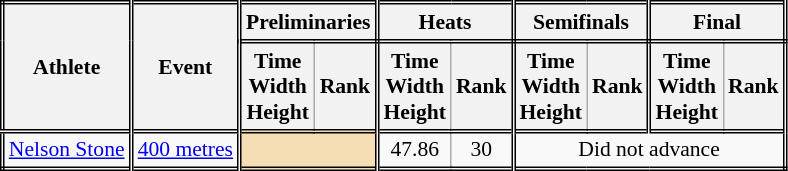<table class=wikitable style="font-size:90%; border: double;">
<tr>
<th rowspan="2" style="border-right:double">Athlete</th>
<th rowspan="2" style="border-right:double">Event</th>
<th colspan="2" style="border-right:double; border-bottom:double;">Preliminaries</th>
<th colspan="2" style="border-right:double; border-bottom:double;">Heats</th>
<th colspan="2" style="border-right:double; border-bottom:double;">Semifinals</th>
<th colspan="2" style="border-right:double; border-bottom:double;">Final</th>
</tr>
<tr>
<th>Time<br>Width<br>Height</th>
<th style="border-right:double">Rank</th>
<th>Time<br>Width<br>Height</th>
<th style="border-right:double">Rank</th>
<th>Time<br>Width<br>Height</th>
<th style="border-right:double">Rank</th>
<th>Time<br>Width<br>Height</th>
<th style="border-right:double">Rank</th>
</tr>
<tr style="border-top: double;">
<td style="border-right:double"><a href='#'>Nelson Stone</a></td>
<td style="border-right:double"><a href='#'>400 metres</a></td>
<td style="border-right:double" colspan= 2 bgcolor="wheat"></td>
<td align=center>47.86</td>
<td align=center style="border-right:double">30</td>
<td colspan="4" align=center>Did not advance</td>
</tr>
</table>
